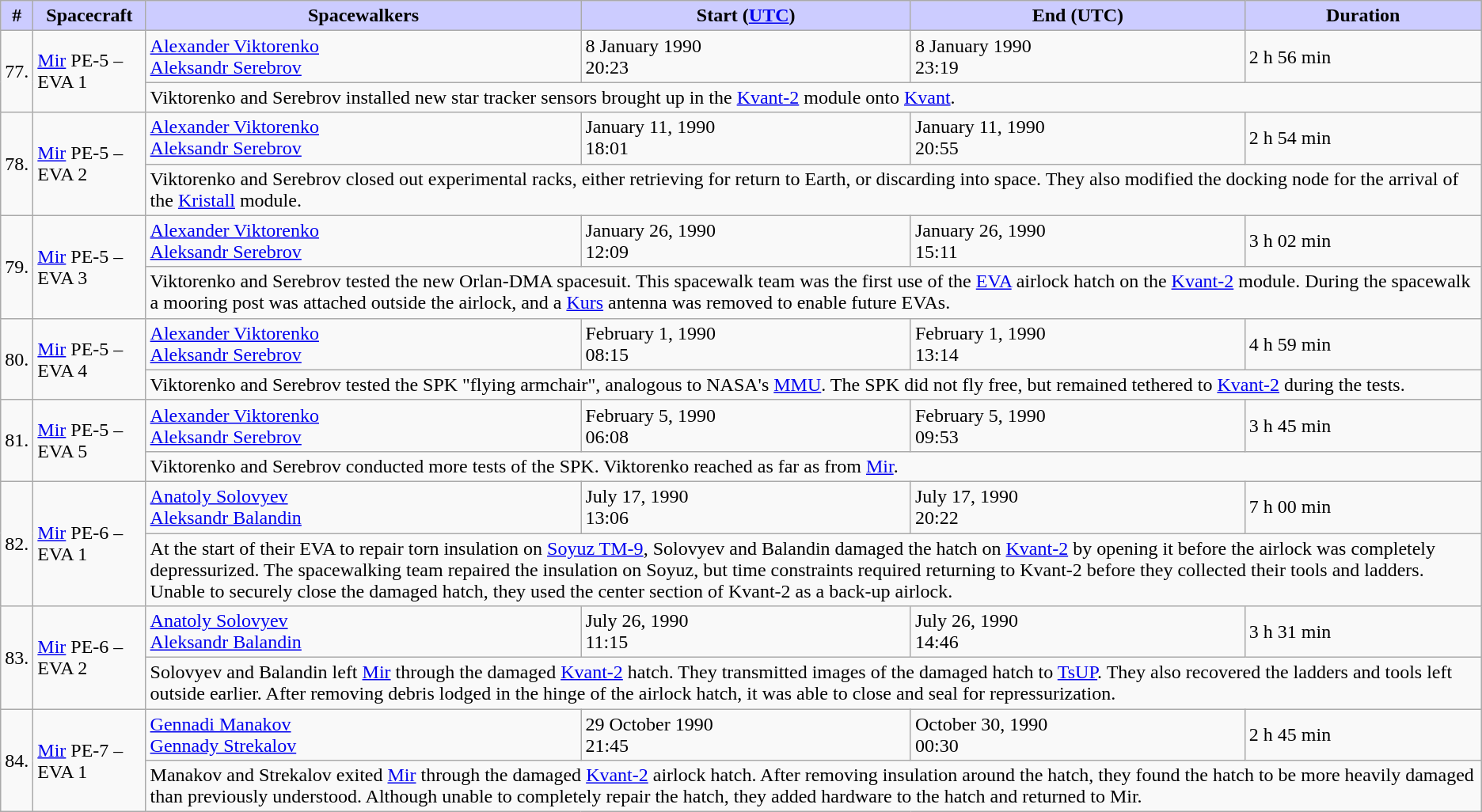<table class="wikitable sticky-header">
<tr>
<th style="background:#ccf;">#</th>
<th style="background:#ccf;">Spacecraft</th>
<th style="background:#ccf;">Spacewalkers</th>
<th style="background:#ccf;">Start (<a href='#'>UTC</a>)</th>
<th style="background:#ccf;">End (UTC)</th>
<th style="background:#ccf;">Duration</th>
</tr>
<tr>
<td rowspan=2>77.</td>
<td rowspan=2><a href='#'>Mir</a> PE-5 – EVA 1</td>
<td> <a href='#'>Alexander Viktorenko</a><br> <a href='#'>Aleksandr Serebrov</a></td>
<td>8 January 1990<br>20:23</td>
<td>8 January 1990<br>23:19</td>
<td>2 h 56 min</td>
</tr>
<tr>
<td colspan=4>Viktorenko and Serebrov installed new star tracker sensors brought up in the <a href='#'>Kvant-2</a> module onto <a href='#'>Kvant</a>.</td>
</tr>
<tr>
<td rowspan=2>78.</td>
<td rowspan=2><a href='#'>Mir</a> PE-5 – EVA 2</td>
<td> <a href='#'>Alexander Viktorenko</a><br> <a href='#'>Aleksandr Serebrov</a></td>
<td>January 11, 1990<br>18:01</td>
<td>January 11, 1990<br>20:55</td>
<td>2 h 54 min</td>
</tr>
<tr>
<td colspan=4>Viktorenko and Serebrov closed out experimental racks, either retrieving for return to Earth, or discarding into space. They also modified the docking node for the arrival of the <a href='#'>Kristall</a> module.</td>
</tr>
<tr>
<td rowspan=2>79.</td>
<td rowspan=2><a href='#'>Mir</a> PE-5 – EVA 3</td>
<td> <a href='#'>Alexander Viktorenko</a><br> <a href='#'>Aleksandr Serebrov</a></td>
<td>January 26, 1990<br>12:09</td>
<td>January 26, 1990<br>15:11</td>
<td>3 h 02 min</td>
</tr>
<tr>
<td colspan=4>Viktorenko and Serebrov tested the new Orlan-DMA spacesuit. This spacewalk team was the first use of the <a href='#'>EVA</a> airlock hatch on the <a href='#'>Kvant-2</a> module. During the spacewalk a mooring post was attached outside the airlock, and a <a href='#'>Kurs</a> antenna was removed to enable future EVAs.</td>
</tr>
<tr>
<td rowspan=2>80.</td>
<td rowspan=2><a href='#'>Mir</a> PE-5 – EVA 4</td>
<td> <a href='#'>Alexander Viktorenko</a><br> <a href='#'>Aleksandr Serebrov</a></td>
<td>February 1, 1990<br>08:15</td>
<td>February 1, 1990<br>13:14</td>
<td>4 h 59 min</td>
</tr>
<tr>
<td colspan=4>Viktorenko and Serebrov tested the SPK "flying armchair", analogous to NASA's <a href='#'>MMU</a>. The SPK did not fly free, but remained tethered to <a href='#'>Kvant-2</a> during the tests.</td>
</tr>
<tr>
<td rowspan=2>81.</td>
<td rowspan=2><a href='#'>Mir</a> PE-5 – EVA 5</td>
<td> <a href='#'>Alexander Viktorenko</a><br> <a href='#'>Aleksandr Serebrov</a></td>
<td>February 5, 1990<br>06:08</td>
<td>February 5, 1990<br>09:53</td>
<td>3 h 45 min</td>
</tr>
<tr>
<td colspan=4>Viktorenko and Serebrov conducted more tests of the SPK. Viktorenko reached as far as  from <a href='#'>Mir</a>.</td>
</tr>
<tr>
<td rowspan=2>82.</td>
<td rowspan=2><a href='#'>Mir</a> PE-6 – EVA 1</td>
<td> <a href='#'>Anatoly Solovyev</a><br> <a href='#'>Aleksandr Balandin</a></td>
<td>July 17, 1990<br>13:06</td>
<td>July 17, 1990<br>20:22</td>
<td>7 h 00 min</td>
</tr>
<tr>
<td colspan=4>At the start of their EVA to repair torn insulation on <a href='#'>Soyuz TM-9</a>, Solovyev and Balandin damaged the hatch on <a href='#'>Kvant-2</a> by opening it before the airlock was completely depressurized. The spacewalking team repaired the insulation on Soyuz, but time constraints required returning to Kvant-2 before they collected their tools and ladders. Unable to securely close the damaged hatch, they used the center section of Kvant-2 as a back-up airlock.</td>
</tr>
<tr>
<td rowspan=2>83.</td>
<td rowspan=2><a href='#'>Mir</a> PE-6 – EVA 2</td>
<td> <a href='#'>Anatoly Solovyev</a><br> <a href='#'>Aleksandr Balandin</a></td>
<td>July 26, 1990<br>11:15</td>
<td>July 26, 1990<br>14:46</td>
<td>3 h 31 min</td>
</tr>
<tr>
<td colspan=4>Solovyev and Balandin left <a href='#'>Mir</a> through the damaged <a href='#'>Kvant-2</a> hatch. They transmitted images of the damaged hatch to <a href='#'>TsUP</a>. They also recovered the ladders and tools left outside earlier. After removing debris lodged in the hinge of the airlock hatch, it was able to close and seal for repressurization.</td>
</tr>
<tr>
<td rowspan=2>84.</td>
<td rowspan=2><a href='#'>Mir</a> PE-7 – EVA 1</td>
<td> <a href='#'>Gennadi Manakov</a><br> <a href='#'>Gennady Strekalov</a></td>
<td>29 October 1990<br>21:45</td>
<td>October 30, 1990<br>00:30</td>
<td>2 h 45 min</td>
</tr>
<tr>
<td colspan=4>Manakov and Strekalov exited <a href='#'>Mir</a> through the damaged <a href='#'>Kvant-2</a> airlock hatch. After removing insulation around the hatch, they found the hatch to be more heavily damaged than previously understood. Although unable to completely repair the hatch, they added hardware to the hatch and returned to Mir.</td>
</tr>
</table>
